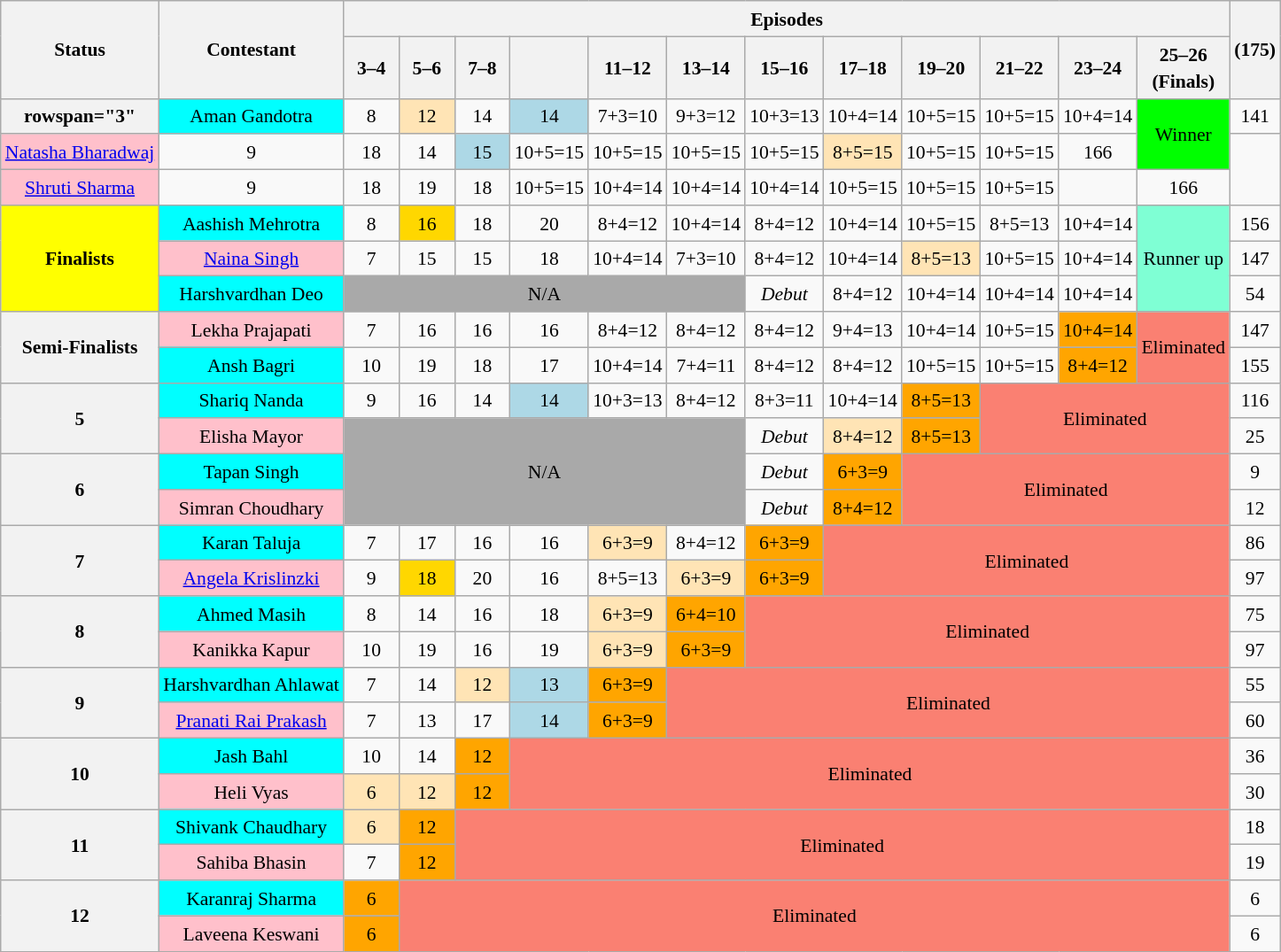<table class="wikitable sortable" style="text-align: center; font-size:90%; line-height:20px;">
<tr>
<th rowspan="2">Status</th>
<th rowspan="2">Contestant</th>
<th colspan="12">Episodes</th>
<th rowspan="2"> (175)</th>
</tr>
<tr>
<th width="35">3–4</th>
<th width="35">5–6</th>
<th width="35">7–8</th>
<th width="35"></th>
<th width="35">11–12</th>
<th width="35">13–14</th>
<th width="35">15–16</th>
<th width="35">17–18</th>
<th width="35">19–20</th>
<th width="35">21–22</th>
<th width="35">23–24</th>
<th>25–26<br>(Finals)</th>
</tr>
<tr>
<th>rowspan="3"  </th>
<td style="background:cyan;">Aman Gandotra</td>
<td>8</td>
<td style="background:moccasin">12</td>
<td>14</td>
<td style="background:lightblue;">14</td>
<td>7+3=10</td>
<td>9+3=12</td>
<td>10+3=13</td>
<td>10+4=14</td>
<td>10+5=15</td>
<td>10+5=15</td>
<td>10+4=14</td>
<td rowspan="2" bgcolor="lime">Winner</td>
<td>141</td>
</tr>
<tr>
<td style="background:pink;"><a href='#'>Natasha Bharadwaj</a></td>
<td>9</td>
<td>18</td>
<td>14</td>
<td style="background:lightblue;">15</td>
<td>10+5=15</td>
<td>10+5=15</td>
<td>10+5=15</td>
<td>10+5=15</td>
<td style="background:moccasin">8+5=15</td>
<td>10+5=15</td>
<td>10+5=15</td>
<td>166</td>
</tr>
<tr>
<td style="background:pink;"><a href='#'>Shruti Sharma</a></td>
<td>9</td>
<td>18</td>
<td>19</td>
<td>18</td>
<td>10+5=15</td>
<td>10+4=14</td>
<td>10+4=14</td>
<td>10+4=14</td>
<td>10+5=15</td>
<td>10+5=15</td>
<td>10+5=15</td>
<td></td>
<td>166</td>
</tr>
<tr>
<th rowspan="3" style="background:yellow;">Finalists</th>
<td style="background:cyan;">Aashish Mehrotra</td>
<td>8</td>
<td style="background:gold;">16</td>
<td>18</td>
<td>20</td>
<td>8+4=12</td>
<td>10+4=14</td>
<td>8+4=12</td>
<td>10+4=14</td>
<td>10+5=15</td>
<td>8+5=13</td>
<td>10+4=14</td>
<td rowspan="3" bgcolor="aquamarine">Runner up</td>
<td>156</td>
</tr>
<tr>
<td style="background:pink;"><a href='#'>Naina Singh</a></td>
<td>7</td>
<td>15</td>
<td>15</td>
<td>18</td>
<td>10+4=14</td>
<td>7+3=10</td>
<td>8+4=12</td>
<td>10+4=14</td>
<td style="background:moccasin">8+5=13</td>
<td>10+5=15</td>
<td>10+4=14</td>
<td>147</td>
</tr>
<tr>
<td style="background:cyan;">Harshvardhan Deo</td>
<td colspan="6" style="background:darkgray">N/A</td>
<td><em>Debut</em></td>
<td>8+4=12</td>
<td>10+4=14</td>
<td>10+4=14</td>
<td>10+4=14</td>
<td>54</td>
</tr>
<tr>
<th rowspan="2"><strong>Semi-Finalists</strong></th>
<td style="background:pink;">Lekha Prajapati</td>
<td>7</td>
<td>16</td>
<td>16</td>
<td>16</td>
<td>8+4=12</td>
<td>8+4=12</td>
<td>8+4=12</td>
<td>9+4=13</td>
<td>10+4=14</td>
<td>10+5=15</td>
<td style="background:orange">10+4=14</td>
<td rowspan="2" style="background:#FA8072">Eliminated</td>
<td>147</td>
</tr>
<tr>
<td style="background:cyan;">Ansh Bagri</td>
<td>10</td>
<td>19</td>
<td>18</td>
<td>17</td>
<td>10+4=14</td>
<td>7+4=11</td>
<td>8+4=12</td>
<td>8+4=12</td>
<td>10+5=15</td>
<td>10+5=15</td>
<td style="background:orange">8+4=12</td>
<td>155</td>
</tr>
<tr>
<th rowspan=2>5</th>
<td style="background:cyan;">Shariq Nanda</td>
<td>9</td>
<td>16</td>
<td>14</td>
<td style="background:lightblue;">14</td>
<td>10+3=13</td>
<td>8+4=12</td>
<td>8+3=11</td>
<td>10+4=14</td>
<td style="background:orange">8+5=13</td>
<td colspan="3" rowspan="2" style="background:#FA8072">Eliminated</td>
<td>116</td>
</tr>
<tr>
<td style="background:pink;">Elisha Mayor</td>
<td colspan="6" rowspan="3" style="background:darkgray">N/A</td>
<td><em>Debut</em></td>
<td style="background:moccasin">8+4=12</td>
<td style="background:orange">8+5=13</td>
<td>25</td>
</tr>
<tr>
<th rowspan=2>6</th>
<td style="background:cyan;">Tapan Singh</td>
<td><em>Debut</em></td>
<td style="background:orange">6+3=9</td>
<td colspan="4" rowspan="2" style="background:#FA8072">Eliminated</td>
<td>9</td>
</tr>
<tr>
<td style="background:pink;">Simran Choudhary</td>
<td><em>Debut</em></td>
<td style="background:orange">8+4=12</td>
<td>12</td>
</tr>
<tr>
<th rowspan=2>7</th>
<td style="background:cyan;">Karan Taluja</td>
<td>7</td>
<td>17</td>
<td>16</td>
<td>16</td>
<td style="background:moccasin">6+3=9</td>
<td>8+4=12</td>
<td style="background:orange">6+3=9</td>
<td colspan="5" rowspan="2" style="background:#FA8072">Eliminated</td>
<td>86</td>
</tr>
<tr>
<td style="background:pink;"><a href='#'>Angela Krislinzki</a></td>
<td>9</td>
<td style="background:gold;">18</td>
<td>20</td>
<td>16</td>
<td>8+5=13</td>
<td style="background:moccasin">6+3=9</td>
<td style="background:orange">6+3=9</td>
<td>97</td>
</tr>
<tr>
<th rowspan=2>8</th>
<td style="background:cyan;">Ahmed Masih</td>
<td>8</td>
<td>14</td>
<td>16</td>
<td>18</td>
<td style="background:moccasin">6+3=9</td>
<td style="background:orange">6+4=10</td>
<td colspan="6" rowspan="2" style="background:#FA8072">Eliminated</td>
<td>75</td>
</tr>
<tr>
<td style="background:pink;">Kanikka Kapur</td>
<td>10</td>
<td>19</td>
<td>16</td>
<td>19</td>
<td style="background:moccasin">6+3=9</td>
<td style="background:orange">6+3=9</td>
<td>97</td>
</tr>
<tr>
<th rowspan=2>9</th>
<td style="background:cyan;">Harshvardhan Ahlawat</td>
<td>7</td>
<td>14</td>
<td style="background:moccasin">12</td>
<td style="background:lightblue">13</td>
<td style="background:orange">6+3=9</td>
<td colspan="7" rowspan="2" style="background:#FA8072">Eliminated</td>
<td>55</td>
</tr>
<tr>
<td style="background:pink;"><a href='#'>Pranati Rai Prakash</a></td>
<td>7</td>
<td>13</td>
<td>17</td>
<td style="background:lightblue;">14</td>
<td style="background:orange">6+3=9</td>
<td>60</td>
</tr>
<tr>
<th rowspan=2>10</th>
<td style="background:cyan;">Jash Bahl</td>
<td>10</td>
<td>14</td>
<td style="background:orange">12</td>
<td colspan="9" rowspan="2" style="background:#FA8072">Eliminated</td>
<td>36</td>
</tr>
<tr>
<td style="background:pink;">Heli Vyas</td>
<td style="background:moccasin">6</td>
<td style="background:moccasin">12</td>
<td style="background:orange">12</td>
<td>30</td>
</tr>
<tr>
<th rowspan=2>11</th>
<td style="background:cyan;">Shivank Chaudhary</td>
<td style="background:moccasin">6</td>
<td style="background:orange">12</td>
<td colspan="10" rowspan="2" style="background:#FA8072">Eliminated</td>
<td>18</td>
</tr>
<tr>
<td style="background:pink;">Sahiba Bhasin</td>
<td>7</td>
<td style="background:orange">12</td>
<td>19</td>
</tr>
<tr>
<th rowspan=2>12</th>
<td style="background:cyan;">Karanraj Sharma</td>
<td style="background:orange">6</td>
<td colspan="11" rowspan="2" style="background:#FA8072">Eliminated</td>
<td>6</td>
</tr>
<tr>
<td style="background:pink;">Laveena Keswani</td>
<td style="background:orange">6</td>
<td>6</td>
</tr>
</table>
